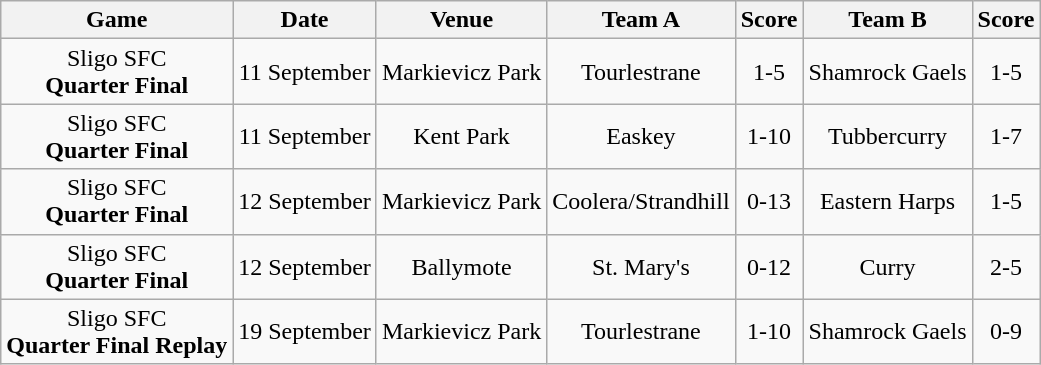<table class="wikitable">
<tr>
<th>Game</th>
<th>Date</th>
<th>Venue</th>
<th>Team A</th>
<th>Score</th>
<th>Team B</th>
<th>Score</th>
</tr>
<tr align="center">
<td>Sligo SFC<br><strong>Quarter Final</strong></td>
<td>11 September</td>
<td>Markievicz Park</td>
<td>Tourlestrane</td>
<td>1-5</td>
<td>Shamrock Gaels</td>
<td>1-5</td>
</tr>
<tr align="center">
<td>Sligo SFC<br><strong>Quarter Final</strong></td>
<td>11 September</td>
<td>Kent Park</td>
<td>Easkey</td>
<td>1-10</td>
<td>Tubbercurry</td>
<td>1-7</td>
</tr>
<tr align="center">
<td>Sligo SFC<br><strong>Quarter Final</strong></td>
<td>12 September</td>
<td>Markievicz Park</td>
<td>Coolera/Strandhill</td>
<td>0-13</td>
<td>Eastern Harps</td>
<td>1-5</td>
</tr>
<tr align="center">
<td>Sligo SFC<br><strong>Quarter Final</strong></td>
<td>12 September</td>
<td>Ballymote</td>
<td>St. Mary's</td>
<td>0-12</td>
<td>Curry</td>
<td>2-5</td>
</tr>
<tr align="center">
<td>Sligo SFC<br><strong>Quarter Final Replay</strong></td>
<td>19 September</td>
<td>Markievicz Park</td>
<td>Tourlestrane</td>
<td>1-10</td>
<td>Shamrock Gaels</td>
<td>0-9</td>
</tr>
</table>
